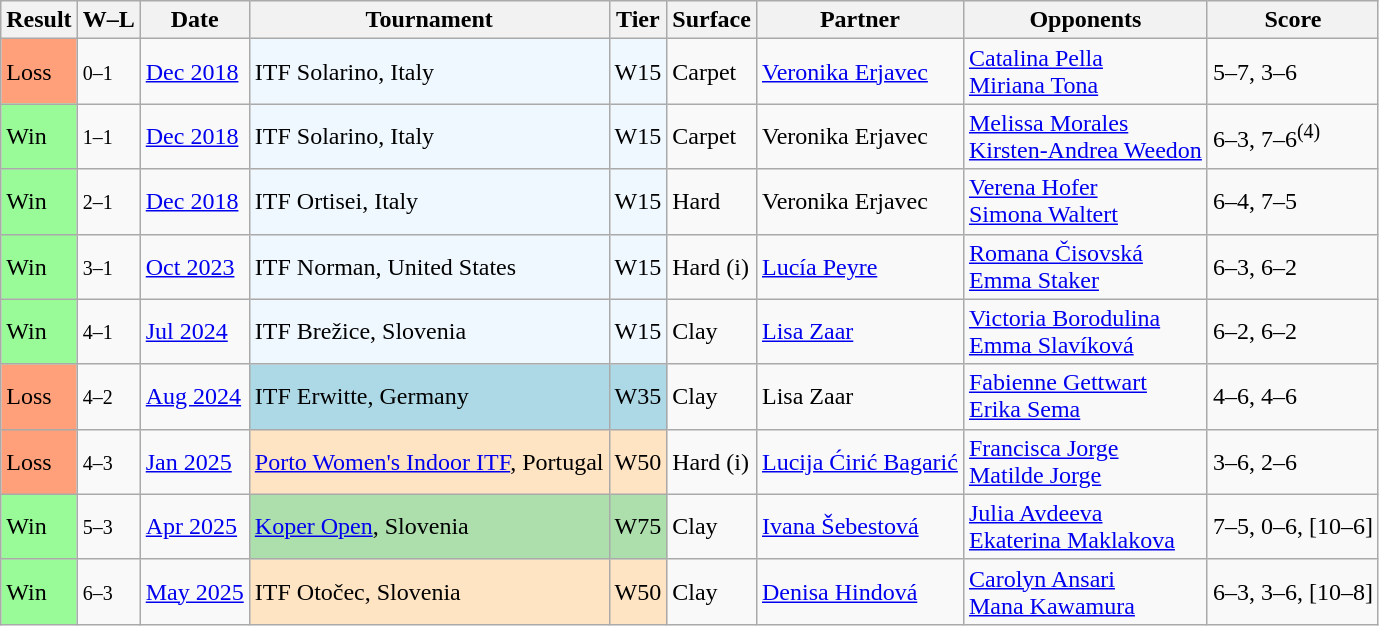<table class="sortable wikitable">
<tr>
<th>Result</th>
<th class="unsortable">W–L</th>
<th>Date</th>
<th>Tournament</th>
<th>Tier</th>
<th>Surface</th>
<th>Partner</th>
<th>Opponents</th>
<th class="unsortable">Score</th>
</tr>
<tr>
<td style="background:#ffa07a;">Loss</td>
<td><small>0–1</small></td>
<td><a href='#'>Dec 2018</a></td>
<td style="background:#f0f8ff;">ITF Solarino, Italy</td>
<td style="background:#f0f8ff;">W15</td>
<td>Carpet</td>
<td> <a href='#'>Veronika Erjavec</a></td>
<td> <a href='#'>Catalina Pella</a> <br>  <a href='#'>Miriana Tona</a></td>
<td>5–7, 3–6</td>
</tr>
<tr>
<td style="background:#98fb98;">Win</td>
<td><small>1–1</small></td>
<td><a href='#'>Dec 2018</a></td>
<td style="background:#f0f8ff;">ITF Solarino, Italy</td>
<td style="background:#f0f8ff;">W15</td>
<td>Carpet</td>
<td> Veronika Erjavec</td>
<td> <a href='#'>Melissa Morales</a> <br>  <a href='#'>Kirsten-Andrea Weedon</a></td>
<td>6–3, 7–6<sup>(4)</sup></td>
</tr>
<tr>
<td style="background:#98fb98;">Win</td>
<td><small>2–1</small></td>
<td><a href='#'>Dec 2018</a></td>
<td style="background:#f0f8ff;">ITF Ortisei, Italy</td>
<td style="background:#f0f8ff;">W15</td>
<td>Hard</td>
<td> Veronika Erjavec</td>
<td> <a href='#'>Verena Hofer</a> <br>  <a href='#'>Simona Waltert</a></td>
<td>6–4, 7–5</td>
</tr>
<tr>
<td style="background:#98fb98;">Win</td>
<td><small>3–1</small></td>
<td><a href='#'>Oct 2023</a></td>
<td style="background:#f0f8ff;">ITF Norman, United States</td>
<td style="background:#f0f8ff;">W15</td>
<td>Hard (i)</td>
<td> <a href='#'>Lucía Peyre</a></td>
<td> <a href='#'>Romana Čisovská</a> <br>  <a href='#'>Emma Staker</a></td>
<td>6–3, 6–2</td>
</tr>
<tr>
<td style="background:#98fb98;">Win</td>
<td><small>4–1</small></td>
<td><a href='#'>Jul 2024</a></td>
<td style="background:#f0f8ff;">ITF Brežice, Slovenia</td>
<td style="background:#f0f8ff;">W15</td>
<td>Clay</td>
<td> <a href='#'>Lisa Zaar</a></td>
<td> <a href='#'>Victoria Borodulina</a> <br>  <a href='#'>Emma Slavíková</a></td>
<td>6–2, 6–2</td>
</tr>
<tr>
<td style="background:#ffa07a;">Loss</td>
<td><small>4–2</small></td>
<td><a href='#'>Aug 2024</a></td>
<td style="background:lightblue;">ITF Erwitte, Germany</td>
<td style="background:lightblue;">W35</td>
<td>Clay</td>
<td> Lisa Zaar</td>
<td> <a href='#'>Fabienne Gettwart</a> <br>  <a href='#'>Erika Sema</a></td>
<td>4–6, 4–6</td>
</tr>
<tr>
<td style="background:#ffa07a;">Loss</td>
<td><small>4–3</small></td>
<td><a href='#'>Jan 2025</a></td>
<td style="background:#ffe4c4;"><a href='#'>Porto Women's Indoor ITF</a>, Portugal</td>
<td style="background:#ffe4c4;">W50</td>
<td>Hard (i)</td>
<td> <a href='#'>Lucija Ćirić Bagarić</a></td>
<td> <a href='#'>Francisca Jorge</a> <br> <a href='#'>Matilde Jorge</a></td>
<td>3–6, 2–6</td>
</tr>
<tr>
<td style="background:#98fb98;">Win</td>
<td><small>5–3</small></td>
<td><a href='#'>Apr 2025</a></td>
<td style="background:#addfad;"><a href='#'>Koper Open</a>, Slovenia</td>
<td style="background:#addfad;">W75</td>
<td>Clay</td>
<td> <a href='#'>Ivana Šebestová</a></td>
<td> <a href='#'>Julia Avdeeva</a> <br>  <a href='#'>Ekaterina Maklakova</a></td>
<td>7–5, 0–6, [10–6]</td>
</tr>
<tr>
<td style="background:#98fb98;">Win</td>
<td><small>6–3</small></td>
<td><a href='#'>May 2025</a></td>
<td style="background:#ffe4c4;">ITF Otočec, Slovenia</td>
<td style="background:#ffe4c4;">W50</td>
<td>Clay</td>
<td> <a href='#'>Denisa Hindová</a></td>
<td> <a href='#'>Carolyn Ansari</a> <br> <a href='#'>Mana Kawamura</a></td>
<td>6–3, 3–6, [10–8]</td>
</tr>
</table>
